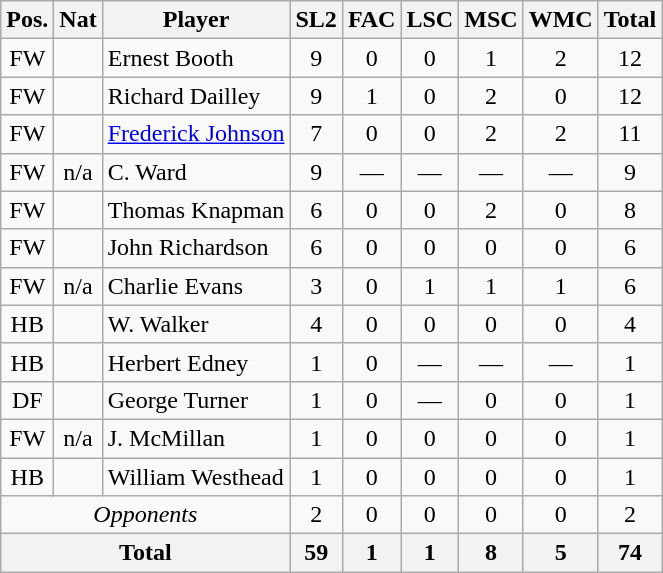<table class="wikitable"  style="text-align:center; border:1px #aaa solid;">
<tr>
<th>Pos.</th>
<th>Nat</th>
<th>Player</th>
<th>SL2</th>
<th>FAC</th>
<th>LSC</th>
<th>MSC</th>
<th>WMC</th>
<th>Total</th>
</tr>
<tr>
<td>FW</td>
<td><em></em></td>
<td style="text-align:left;">Ernest Booth</td>
<td>9</td>
<td>0</td>
<td>0</td>
<td>1</td>
<td>2</td>
<td>12</td>
</tr>
<tr>
<td>FW</td>
<td><em></em></td>
<td style="text-align:left;">Richard Dailley</td>
<td>9</td>
<td>1</td>
<td>0</td>
<td>2</td>
<td>0</td>
<td>12</td>
</tr>
<tr>
<td>FW</td>
<td><em></em></td>
<td style="text-align:left;"><a href='#'>Frederick Johnson</a></td>
<td>7</td>
<td>0</td>
<td>0</td>
<td>2</td>
<td>2</td>
<td>11</td>
</tr>
<tr>
<td>FW</td>
<td>n/a</td>
<td style="text-align:left;">C. Ward</td>
<td>9</td>
<td>—</td>
<td>—</td>
<td>—</td>
<td>—</td>
<td>9</td>
</tr>
<tr>
<td>FW</td>
<td><em></em></td>
<td style="text-align:left;">Thomas Knapman</td>
<td>6</td>
<td>0</td>
<td>0</td>
<td>2</td>
<td>0</td>
<td>8</td>
</tr>
<tr>
<td>FW</td>
<td><em></em></td>
<td style="text-align:left;">John Richardson</td>
<td>6</td>
<td>0</td>
<td>0</td>
<td>0</td>
<td>0</td>
<td>6</td>
</tr>
<tr>
<td>FW</td>
<td>n/a</td>
<td style="text-align:left;">Charlie Evans</td>
<td>3</td>
<td>0</td>
<td>1</td>
<td>1</td>
<td>1</td>
<td>6</td>
</tr>
<tr>
<td>HB</td>
<td><em></em></td>
<td style="text-align:left;">W. Walker</td>
<td>4</td>
<td>0</td>
<td>0</td>
<td>0</td>
<td>0</td>
<td>4</td>
</tr>
<tr>
<td>HB</td>
<td><em></em></td>
<td style="text-align:left;">Herbert Edney</td>
<td>1</td>
<td>0</td>
<td>—</td>
<td>—</td>
<td>—</td>
<td>1</td>
</tr>
<tr>
<td>DF</td>
<td></td>
<td style="text-align:left;">George Turner</td>
<td>1</td>
<td>0</td>
<td>—</td>
<td>0</td>
<td>0</td>
<td>1</td>
</tr>
<tr>
<td>FW</td>
<td>n/a</td>
<td style="text-align:left;">J. McMillan</td>
<td>1</td>
<td>0</td>
<td>0</td>
<td>0</td>
<td>0</td>
<td>1</td>
</tr>
<tr>
<td>HB</td>
<td><em></em></td>
<td style="text-align:left;">William Westhead</td>
<td>1</td>
<td>0</td>
<td>0</td>
<td>0</td>
<td>0</td>
<td>1</td>
</tr>
<tr>
<td colspan="3"><em>Opponents</em></td>
<td>2</td>
<td>0</td>
<td>0</td>
<td>0</td>
<td>0</td>
<td>2</td>
</tr>
<tr>
<th colspan="3">Total</th>
<th>59</th>
<th>1</th>
<th>1</th>
<th>8</th>
<th>5</th>
<th>74</th>
</tr>
</table>
